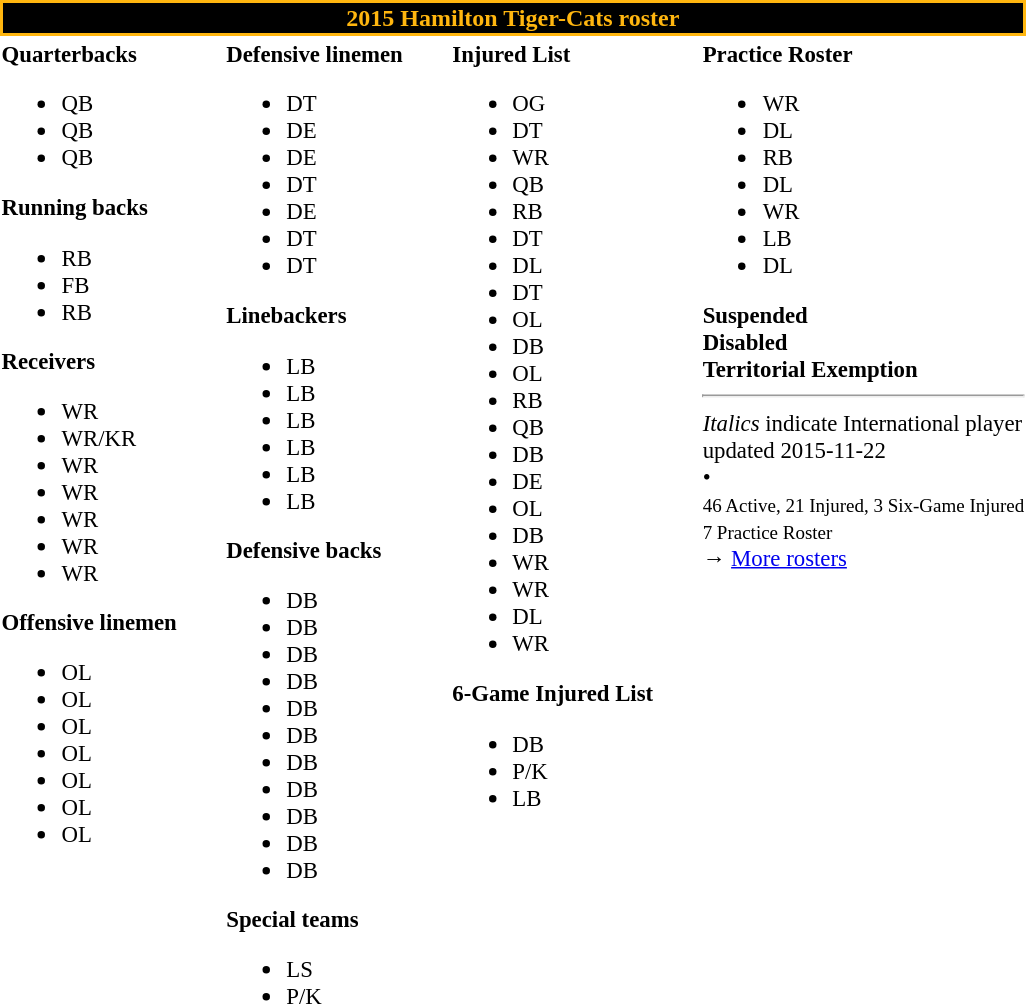<table class="toccolours" style="text-align: left;">
<tr>
<th colspan="7" style="background-color: black; color: #FFB60F; border:2px solid #FFB60F; text-align: center">2015 Hamilton Tiger-Cats roster</th>
</tr>
<tr>
<td style="font-size: 95%;vertical-align:top;"><strong>Quarterbacks</strong><br><ul><li> QB</li><li> QB</li><li> QB</li></ul><strong>Running backs</strong><ul><li> RB</li><li> FB</li><li> RB</li></ul><strong>Receivers</strong><ul><li> WR</li><li> WR/KR</li><li> WR</li><li> WR</li><li> WR</li><li> WR</li><li> WR</li></ul><strong>Offensive linemen</strong><ul><li> OL</li><li> OL</li><li> OL</li><li> OL</li><li> OL</li><li> OL</li><li> OL</li></ul></td>
<td style="width: 25px;"></td>
<td style="font-size: 95%;vertical-align:top;"><strong>Defensive linemen</strong><br><ul><li> DT</li><li> DE</li><li> DE</li><li> DT</li><li> DE</li><li> DT</li><li> DT</li></ul><strong>Linebackers</strong><ul><li> LB</li><li> LB</li><li> LB</li><li> LB</li><li> LB</li><li> LB</li></ul><strong>Defensive backs</strong><ul><li> DB</li><li> DB</li><li> DB</li><li> DB</li><li> DB</li><li> DB</li><li> DB</li><li> DB</li><li> DB</li><li> DB</li><li> DB</li></ul><strong>Special teams</strong><ul><li> LS</li><li> P/K</li></ul></td>
<td style="width: 25px;"></td>
<td style="font-size: 95%;vertical-align:top;"><strong>Injured List</strong><br><ul><li> OG</li><li> DT</li><li> WR</li><li> QB</li><li> RB</li><li> DT</li><li> DL</li><li> DT</li><li> OL</li><li> DB</li><li> OL</li><li> RB</li><li> QB</li><li> DB</li><li> DE</li><li> OL</li><li> DB</li><li> WR</li><li> WR</li><li> DL</li><li> WR</li></ul><strong>6-Game Injured List</strong><ul><li> DB</li><li> P/K</li><li> LB</li></ul></td>
<td style="width: 25px;"></td>
<td style="font-size: 95%;vertical-align:top;"><strong>Practice Roster</strong><br><ul><li> WR</li><li> DL</li><li> RB</li><li> DL</li><li> WR</li><li> LB</li><li> DL</li></ul><strong>Suspended</strong><br><strong>Disabled</strong><br><strong>Territorial Exemption</strong><br><hr>
<em>Italics</em> indicate International player<br>
<span></span> updated 2015-11-22<br>
<span></span> • <span></span><br>
<small>46 Active, 21 Injured, 3 Six-Game Injured<br>7 Practice Roster</small><br>→ <a href='#'>More rosters</a></td>
</tr>
<tr>
</tr>
</table>
